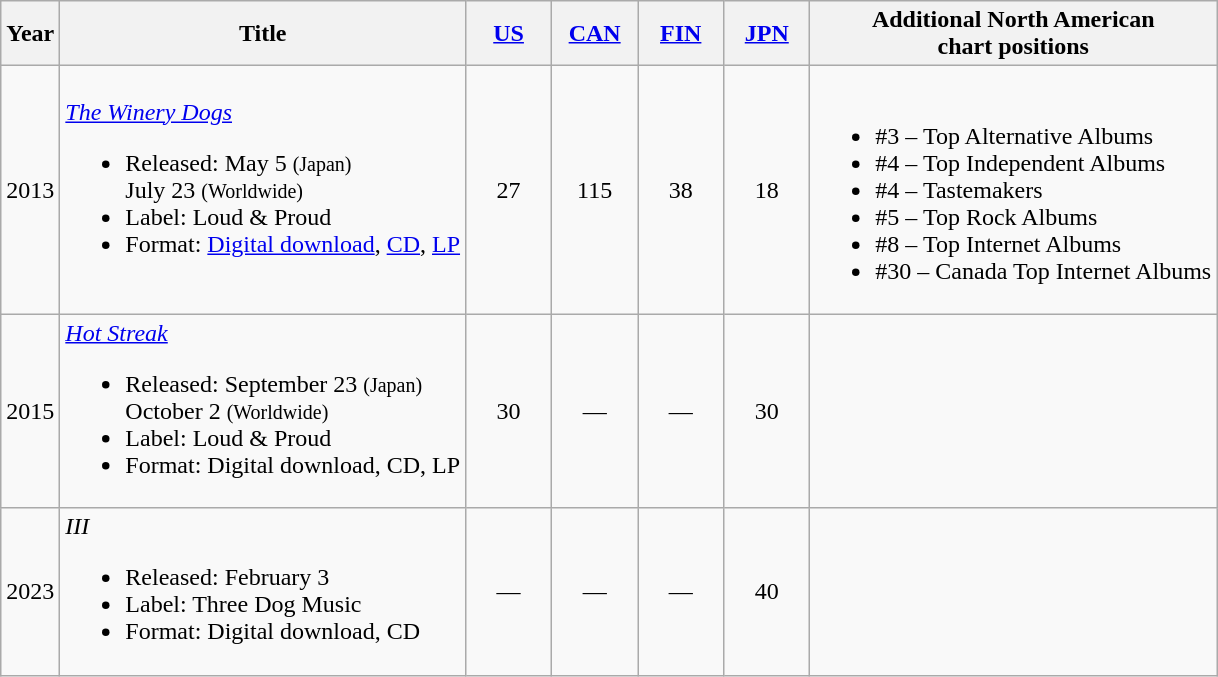<table class="wikitable">
<tr>
<th>Year</th>
<th>Title</th>
<th style="width:50px;"><a href='#'>US</a><br></th>
<th style="width:50px;"><a href='#'>CAN</a><br></th>
<th style="width:50px;"><a href='#'>FIN</a><br></th>
<th style="width:50px;"><a href='#'>JPN</a><br></th>
<th>Additional North American<br>chart positions</th>
</tr>
<tr>
<td>2013</td>
<td><em><a href='#'>The Winery Dogs</a></em><br><ul><li>Released: May 5 <small>(Japan)</small><br>July 23 <small>(Worldwide)</small></li><li>Label: Loud & Proud</li><li>Format: <a href='#'>Digital download</a>, <a href='#'>CD</a>, <a href='#'>LP</a></li></ul></td>
<td style="text-align:center;">27</td>
<td style="text-align:center;">115</td>
<td style="text-align:center;">38</td>
<td style="text-align:center;">18</td>
<td><br><ul><li>#3 – Top Alternative Albums</li><li>#4 – Top Independent Albums</li><li>#4 – Tastemakers</li><li>#5 – Top Rock Albums</li><li>#8 – Top Internet Albums</li><li>#30 – Canada Top Internet Albums</li></ul></td>
</tr>
<tr>
<td>2015</td>
<td><em><a href='#'>Hot Streak</a></em><br><ul><li>Released: September 23 <small>(Japan)</small><br>October 2 <small>(Worldwide)</small></li><li>Label: Loud & Proud</li><li>Format: Digital download, CD, LP</li></ul></td>
<td style="text-align:center;">30</td>
<td style="text-align:center;">—</td>
<td style="text-align:center;">—</td>
<td style="text-align:center;">30</td>
<td></td>
</tr>
<tr>
<td>2023</td>
<td><em>III</em><br><ul><li>Released: February 3</li><li>Label: Three Dog Music</li><li>Format: Digital download, CD</li></ul></td>
<td style="text-align:center;">—</td>
<td style="text-align:center;">—</td>
<td style="text-align:center;">—</td>
<td style="text-align:center;">40</td>
<td></td>
</tr>
</table>
